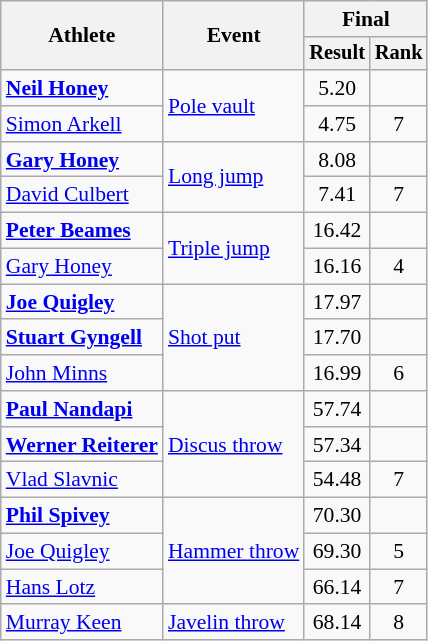<table class="wikitable" style="font-size:90%">
<tr>
<th rowspan="2">Athlete</th>
<th rowspan="2">Event</th>
<th colspan="2">Final</th>
</tr>
<tr style="font-size:95%">
<th>Result</th>
<th>Rank</th>
</tr>
<tr align=center>
<td align=left><strong><a href='#'>Neil Honey</a></strong></td>
<td rowspan=2 align=left><a href='#'>Pole vault</a></td>
<td>5.20</td>
<td></td>
</tr>
<tr align=center>
<td align=left><a href='#'>Simon Arkell</a></td>
<td>4.75</td>
<td>7</td>
</tr>
<tr align=center>
<td align=left><strong><a href='#'>Gary Honey</a></strong></td>
<td rowspan=2 align=left><a href='#'>Long jump</a></td>
<td>8.08</td>
<td></td>
</tr>
<tr align=center>
<td align=left><a href='#'>David Culbert</a></td>
<td>7.41</td>
<td>7</td>
</tr>
<tr align=center>
<td align=left><strong><a href='#'>Peter Beames</a></strong></td>
<td rowspan=2 align=left><a href='#'>Triple jump</a></td>
<td>16.42</td>
<td></td>
</tr>
<tr align=center>
<td align=left><a href='#'>Gary Honey</a></td>
<td>16.16</td>
<td>4</td>
</tr>
<tr align=center>
<td align=left><strong><a href='#'>Joe Quigley</a></strong></td>
<td rowspan=3 align=left><a href='#'>Shot put</a></td>
<td>17.97</td>
<td></td>
</tr>
<tr align=center>
<td align=left><strong><a href='#'>Stuart Gyngell</a></strong></td>
<td>17.70</td>
<td></td>
</tr>
<tr align=center>
<td align=left><a href='#'>John Minns</a></td>
<td>16.99</td>
<td>6</td>
</tr>
<tr align=center>
<td align=left><strong><a href='#'>Paul Nandapi</a></strong></td>
<td rowspan=3 align=left><a href='#'>Discus throw</a></td>
<td>57.74</td>
<td></td>
</tr>
<tr align=center>
<td align=left><strong><a href='#'>Werner Reiterer</a></strong></td>
<td>57.34</td>
<td></td>
</tr>
<tr align=center>
<td align=left><a href='#'>Vlad Slavnic</a></td>
<td>54.48</td>
<td>7</td>
</tr>
<tr align=center>
<td align=left><strong><a href='#'>Phil Spivey</a></strong></td>
<td rowspan=3 align=left><a href='#'>Hammer throw</a></td>
<td>70.30</td>
<td></td>
</tr>
<tr align=center>
<td align=left><a href='#'>Joe Quigley</a></td>
<td>69.30</td>
<td>5</td>
</tr>
<tr align=center>
<td align=left><a href='#'>Hans Lotz</a></td>
<td>66.14</td>
<td>7</td>
</tr>
<tr align=center>
<td align=left><a href='#'>Murray Keen</a></td>
<td align=left><a href='#'>Javelin throw</a></td>
<td>68.14</td>
<td>8</td>
</tr>
</table>
